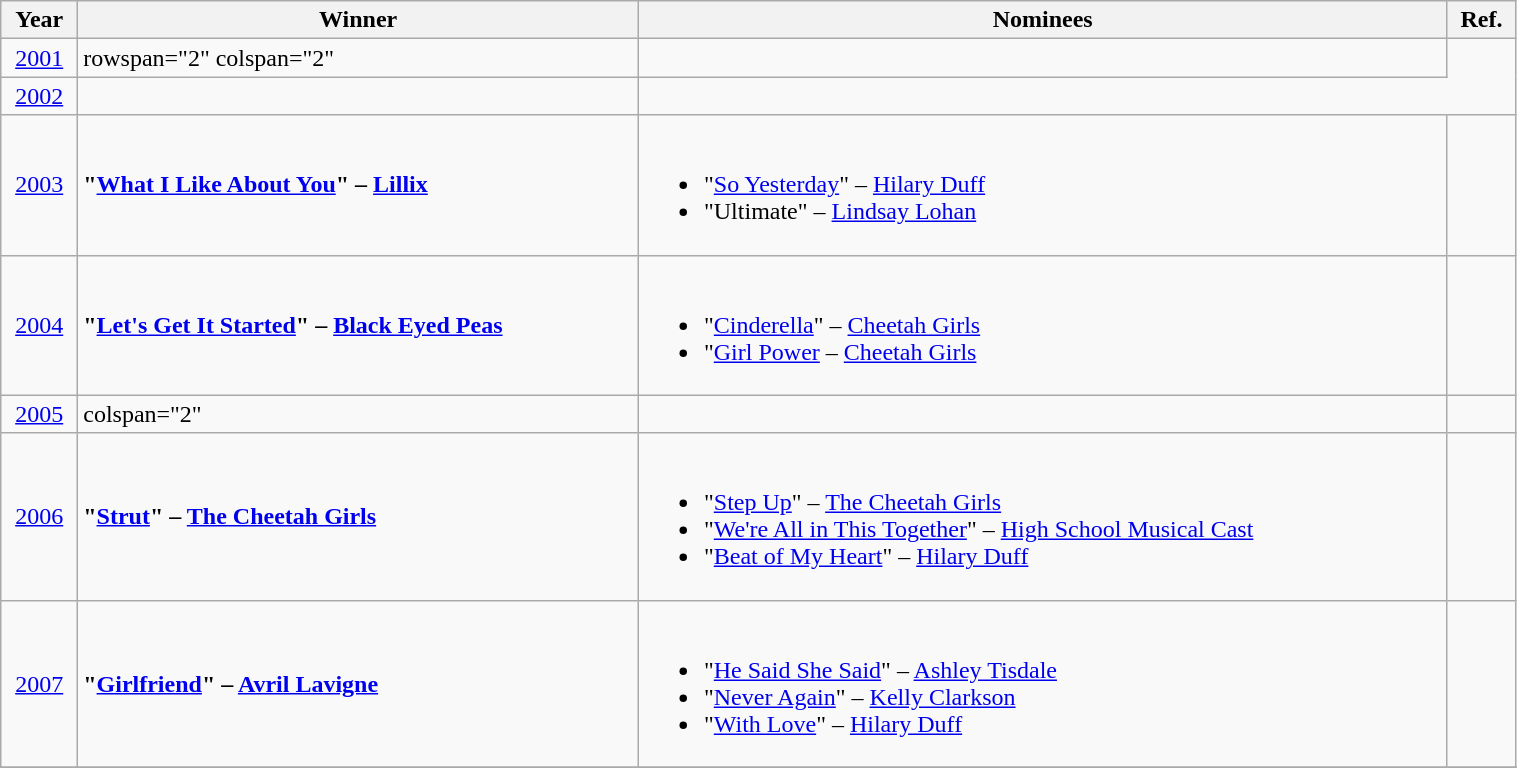<table class="wikitable" width=80%>
<tr>
<th>Year</th>
<th>Winner</th>
<th>Nominees</th>
<th>Ref.</th>
</tr>
<tr>
<td align="center"><a href='#'>2001</a></td>
<td>rowspan="2" colspan="2" </td>
<td align="center"></td>
</tr>
<tr>
<td align="center"><a href='#'>2002</a></td>
<td align="center"></td>
</tr>
<tr>
<td align="center"><a href='#'>2003</a></td>
<td><strong>"<a href='#'>What I Like About You</a>" – <a href='#'>Lillix</a></strong></td>
<td><br><ul><li>"<a href='#'>So Yesterday</a>" – <a href='#'>Hilary Duff</a></li><li>"Ultimate" – <a href='#'>Lindsay Lohan</a></li></ul></td>
<td align="center"></td>
</tr>
<tr>
<td align="center"><a href='#'>2004</a></td>
<td><strong>"<a href='#'>Let's Get It Started</a>" – <a href='#'>Black Eyed Peas</a></strong></td>
<td><br><ul><li>"<a href='#'>Cinderella</a>" – <a href='#'>Cheetah Girls</a></li><li>"<a href='#'>Girl Power</a> – <a href='#'>Cheetah Girls</a></li></ul></td>
<td align="center"></td>
</tr>
<tr>
<td align="center"><a href='#'>2005</a></td>
<td>colspan="2" </td>
<td align="center"></td>
</tr>
<tr>
<td align="center"><a href='#'>2006</a></td>
<td><strong>"<a href='#'>Strut</a>" – <a href='#'>The Cheetah Girls</a></strong></td>
<td><br><ul><li>"<a href='#'>Step Up</a>" – <a href='#'>The Cheetah Girls</a></li><li>"<a href='#'>We're All in This Together</a>" – <a href='#'>High School Musical Cast</a></li><li>"<a href='#'>Beat of My Heart</a>" – <a href='#'>Hilary Duff</a></li></ul></td>
<td align="center"></td>
</tr>
<tr>
<td align="center"><a href='#'>2007</a></td>
<td><strong>"<a href='#'>Girlfriend</a>" – <a href='#'>Avril Lavigne</a></strong></td>
<td><br><ul><li>"<a href='#'>He Said She Said</a>" – <a href='#'>Ashley Tisdale</a></li><li>"<a href='#'>Never Again</a>" – <a href='#'>Kelly Clarkson</a></li><li>"<a href='#'>With Love</a>" – <a href='#'>Hilary Duff</a></li></ul></td>
<td align="center"></td>
</tr>
<tr>
</tr>
</table>
